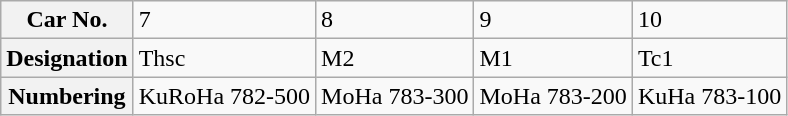<table class="wikitable">
<tr>
<th>Car No.</th>
<td>7</td>
<td>8</td>
<td>9</td>
<td>10</td>
</tr>
<tr>
<th>Designation</th>
<td>Thsc</td>
<td>M2</td>
<td>M1</td>
<td>Tc1</td>
</tr>
<tr>
<th>Numbering</th>
<td>KuRoHa 782-500</td>
<td>MoHa 783-300</td>
<td>MoHa 783-200</td>
<td>KuHa 783-100</td>
</tr>
</table>
